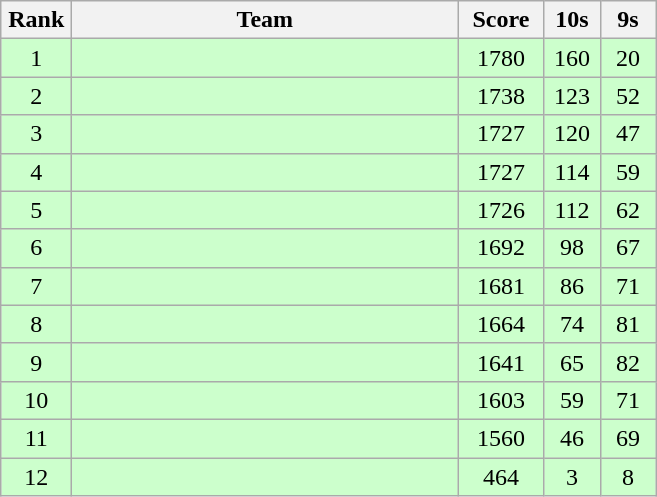<table class=wikitable style="text-align:center">
<tr>
<th width=40>Rank</th>
<th width=250>Team</th>
<th width=50>Score</th>
<th width=30>10s</th>
<th width=30>9s</th>
</tr>
<tr bgcolor="ccffcc">
<td>1</td>
<td align=left></td>
<td>1780</td>
<td>160</td>
<td>20</td>
</tr>
<tr bgcolor="ccffcc">
<td>2</td>
<td align=left></td>
<td>1738</td>
<td>123</td>
<td>52</td>
</tr>
<tr bgcolor="ccffcc">
<td>3</td>
<td align=left></td>
<td>1727</td>
<td>120</td>
<td>47</td>
</tr>
<tr bgcolor="ccffcc">
<td>4</td>
<td align=left></td>
<td>1727</td>
<td>114</td>
<td>59</td>
</tr>
<tr bgcolor="ccffcc">
<td>5</td>
<td align=left></td>
<td>1726</td>
<td>112</td>
<td>62</td>
</tr>
<tr bgcolor="ccffcc">
<td>6</td>
<td align=left></td>
<td>1692</td>
<td>98</td>
<td>67</td>
</tr>
<tr bgcolor="ccffcc">
<td>7</td>
<td align=left></td>
<td>1681</td>
<td>86</td>
<td>71</td>
</tr>
<tr bgcolor="ccffcc">
<td>8</td>
<td align=left></td>
<td>1664</td>
<td>74</td>
<td>81</td>
</tr>
<tr bgcolor="ccffcc">
<td>9</td>
<td align=left></td>
<td>1641</td>
<td>65</td>
<td>82</td>
</tr>
<tr bgcolor="ccffcc">
<td>10</td>
<td align=left></td>
<td>1603</td>
<td>59</td>
<td>71</td>
</tr>
<tr bgcolor="ccffcc">
<td>11</td>
<td align=left></td>
<td>1560</td>
<td>46</td>
<td>69</td>
</tr>
<tr bgcolor="ccffcc">
<td>12</td>
<td align=left></td>
<td>464</td>
<td>3</td>
<td>8</td>
</tr>
</table>
